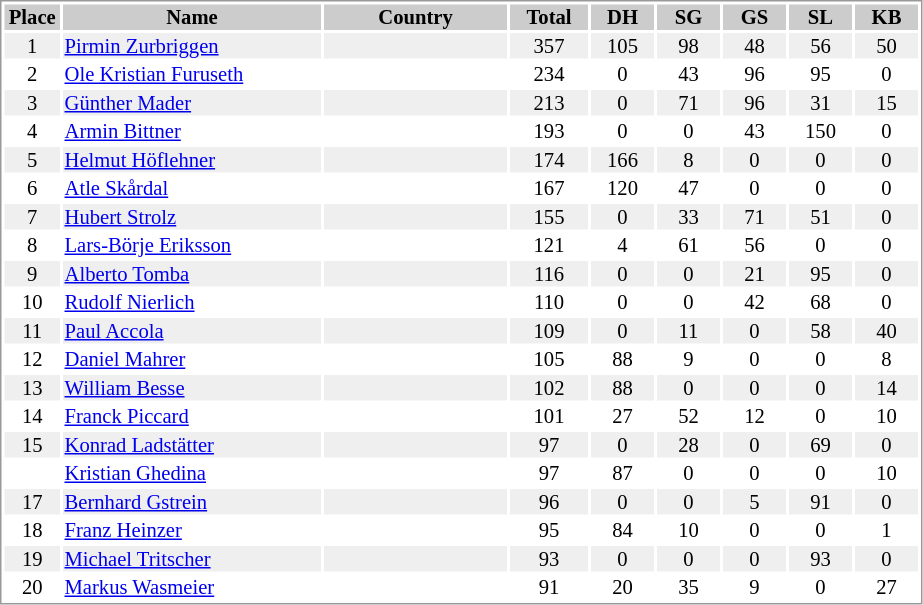<table border="0" style="border: 1px solid #999; background-color:#FFFFFF; text-align:center; font-size:86%; line-height:15px;">
<tr align="center" bgcolor="#CCCCCC">
<th width=35>Place</th>
<th width=170>Name</th>
<th width=120>Country</th>
<th width=50>Total</th>
<th width=40>DH</th>
<th width=40>SG</th>
<th width=40>GS</th>
<th width=40>SL</th>
<th width=40>KB</th>
</tr>
<tr bgcolor="#EFEFEF">
<td>1</td>
<td align="left"><a href='#'>Pirmin Zurbriggen</a></td>
<td align="left"></td>
<td>357</td>
<td>105</td>
<td>98</td>
<td>48</td>
<td>56</td>
<td>50</td>
</tr>
<tr>
<td>2</td>
<td align="left"><a href='#'>Ole Kristian Furuseth</a></td>
<td align="left"></td>
<td>234</td>
<td>0</td>
<td>43</td>
<td>96</td>
<td>95</td>
<td>0</td>
</tr>
<tr bgcolor="#EFEFEF">
<td>3</td>
<td align="left"><a href='#'>Günther Mader</a></td>
<td align="left"></td>
<td>213</td>
<td>0</td>
<td>71</td>
<td>96</td>
<td>31</td>
<td>15</td>
</tr>
<tr>
<td>4</td>
<td align="left"><a href='#'>Armin Bittner</a></td>
<td align="left"></td>
<td>193</td>
<td>0</td>
<td>0</td>
<td>43</td>
<td>150</td>
<td>0</td>
</tr>
<tr bgcolor="#EFEFEF">
<td>5</td>
<td align="left"><a href='#'>Helmut Höflehner</a></td>
<td align="left"></td>
<td>174</td>
<td>166</td>
<td>8</td>
<td>0</td>
<td>0</td>
<td>0</td>
</tr>
<tr>
<td>6</td>
<td align="left"><a href='#'>Atle Skårdal</a></td>
<td align="left"></td>
<td>167</td>
<td>120</td>
<td>47</td>
<td>0</td>
<td>0</td>
<td>0</td>
</tr>
<tr bgcolor="#EFEFEF">
<td>7</td>
<td align="left"><a href='#'>Hubert Strolz</a></td>
<td align="left"></td>
<td>155</td>
<td>0</td>
<td>33</td>
<td>71</td>
<td>51</td>
<td>0</td>
</tr>
<tr>
<td>8</td>
<td align="left"><a href='#'>Lars-Börje Eriksson</a></td>
<td align="left"></td>
<td>121</td>
<td>4</td>
<td>61</td>
<td>56</td>
<td>0</td>
<td>0</td>
</tr>
<tr bgcolor="#EFEFEF">
<td>9</td>
<td align="left"><a href='#'>Alberto Tomba</a></td>
<td align="left"></td>
<td>116</td>
<td>0</td>
<td>0</td>
<td>21</td>
<td>95</td>
<td>0</td>
</tr>
<tr>
<td>10</td>
<td align="left"><a href='#'>Rudolf Nierlich</a></td>
<td align="left"></td>
<td>110</td>
<td>0</td>
<td>0</td>
<td>42</td>
<td>68</td>
<td>0</td>
</tr>
<tr bgcolor="#EFEFEF">
<td>11</td>
<td align="left"><a href='#'>Paul Accola</a></td>
<td align="left"></td>
<td>109</td>
<td>0</td>
<td>11</td>
<td>0</td>
<td>58</td>
<td>40</td>
</tr>
<tr>
<td>12</td>
<td align="left"><a href='#'>Daniel Mahrer</a></td>
<td align="left"></td>
<td>105</td>
<td>88</td>
<td>9</td>
<td>0</td>
<td>0</td>
<td>8</td>
</tr>
<tr bgcolor="#EFEFEF">
<td>13</td>
<td align="left"><a href='#'>William Besse</a></td>
<td align="left"></td>
<td>102</td>
<td>88</td>
<td>0</td>
<td>0</td>
<td>0</td>
<td>14</td>
</tr>
<tr>
<td>14</td>
<td align="left"><a href='#'>Franck Piccard</a></td>
<td align="left"></td>
<td>101</td>
<td>27</td>
<td>52</td>
<td>12</td>
<td>0</td>
<td>10</td>
</tr>
<tr bgcolor="#EFEFEF">
<td>15</td>
<td align="left"><a href='#'>Konrad Ladstätter</a></td>
<td align="left"></td>
<td>97</td>
<td>0</td>
<td>28</td>
<td>0</td>
<td>69</td>
<td>0</td>
</tr>
<tr>
<td></td>
<td align="left"><a href='#'>Kristian Ghedina</a></td>
<td align="left"></td>
<td>97</td>
<td>87</td>
<td>0</td>
<td>0</td>
<td>0</td>
<td>10</td>
</tr>
<tr bgcolor="#EFEFEF">
<td>17</td>
<td align="left"><a href='#'>Bernhard Gstrein</a></td>
<td align="left"></td>
<td>96</td>
<td>0</td>
<td>0</td>
<td>5</td>
<td>91</td>
<td>0</td>
</tr>
<tr>
<td>18</td>
<td align="left"><a href='#'>Franz Heinzer</a></td>
<td align="left"></td>
<td>95</td>
<td>84</td>
<td>10</td>
<td>0</td>
<td>0</td>
<td>1</td>
</tr>
<tr bgcolor="#EFEFEF">
<td>19</td>
<td align="left"><a href='#'>Michael Tritscher</a></td>
<td align="left"></td>
<td>93</td>
<td>0</td>
<td>0</td>
<td>0</td>
<td>93</td>
<td>0</td>
</tr>
<tr>
<td>20</td>
<td align="left"><a href='#'>Markus Wasmeier</a></td>
<td align="left"></td>
<td>91</td>
<td>20</td>
<td>35</td>
<td>9</td>
<td>0</td>
<td>27</td>
</tr>
</table>
